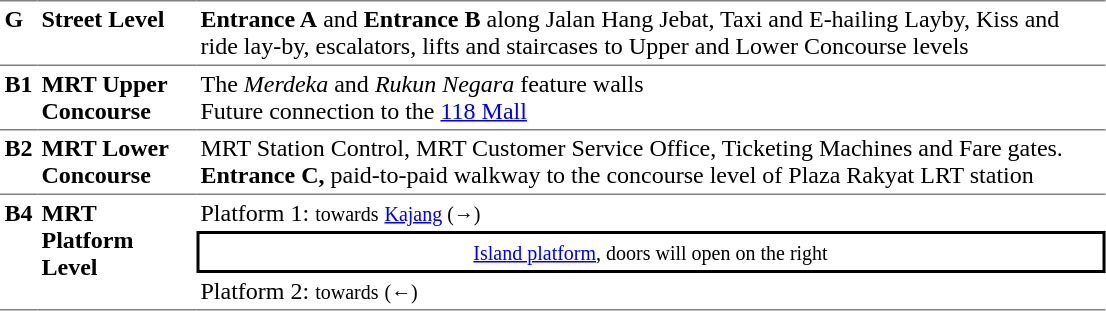<table cellpadding="3" cellspacing="0" border="0">
<tr>
<td valign="top" style="border-top:solid 1px gray; border-bottom:solid 1px gray;"><strong>G</strong></td>
<td valign="top" width="100" style="border-top:solid 1px gray;  border-bottom:solid 1px gray;"><strong>Street Level</strong></td>
<td valign="top" width="400" style="border-top:solid 1px gray;  border-bottom:solid 1px gray;"><strong>Entrance A</strong> and <strong>Entrance B</strong> along Jalan Hang Jebat, Taxi and E-hailing Layby, Kiss and ride lay-by, escalators, lifts and staircases to Upper and Lower Concourse levels</td>
</tr>
<tr>
<td valign="top" style="border-bottom:solid 1px gray;"><strong>B1</strong></td>
<td valign="top" width="100" style="border-bottom:solid 1px gray;"><strong>MRT Upper Concourse</strong></td>
<td valign="top" width="400" style="border-bottom:solid 1px gray;">The <em>Merdeka</em> and <em>Rukun Negara</em> feature walls<br>Future connection to the <a href='#'>118 Mall</a></td>
</tr>
<tr>
<td valign="top" style="border-bottom:solid 1px gray;"><strong>B2</strong></td>
<td valign="top" width="100" style="border-bottom:solid 1px gray;"><strong>MRT Lower Concourse</strong></td>
<td valign="top" width="400" style="border-bottom:solid 1px gray;">MRT Station Control, MRT Customer Service Office, Ticketing Machines and Fare gates. <strong>Entrance C,</strong> paid-to-paid walkway to the concourse level of Plaza Rakyat LRT station</td>
</tr>
<tr>
<td rowspan="3" valign="top" style="border-bottom:solid 1px gray;"><strong>B4</strong></td>
<td rowspan="3" valign="top" style="border-bottom:solid 1px gray;"><strong>MRT Platform Level</strong></td>
<td width="600">Platform 1:   <small>towards</small> <small> <a href='#'>Kajang</a> (→)</small></td>
</tr>
<tr>
<td style="border: 2px solid black; border-image: none; text-align: center;"><small><a href='#'>Island platform</a>, doors will open on the right</small></td>
</tr>
<tr>
<td style="border-bottom:solid 1px gray;">Platform 2:   <small>towards</small> <small>  (←)</small></td>
</tr>
</table>
